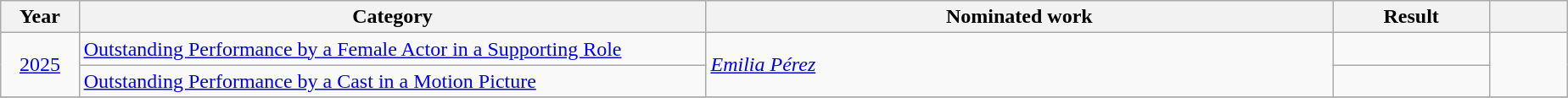<table class="wikitable plainrowheaders" style="width:97.5%;">
<tr>
<th scope="col" style="width:5%;">Year</th>
<th scope="col" style="width:40%;">Category</th>
<th scope="col" style="width:40%;">Nominated work</th>
<th scope="col" style="width:10%;">Result</th>
<th scope="col" style="width:5%;"></th>
</tr>
<tr>
<td rowspan="2"  align="center"><a href='#'>2025</a></td>
<td><a href='#'>Outstanding Performance by a Female Actor in a Supporting Role</a></td>
<td rowspan="2"><em><a href='#'>Emilia Pérez</a></em></td>
<td></td>
<td rowspan="2" align="center"></td>
</tr>
<tr>
<td><a href='#'>Outstanding Performance by a Cast in a Motion Picture</a></td>
<td></td>
</tr>
<tr>
</tr>
</table>
